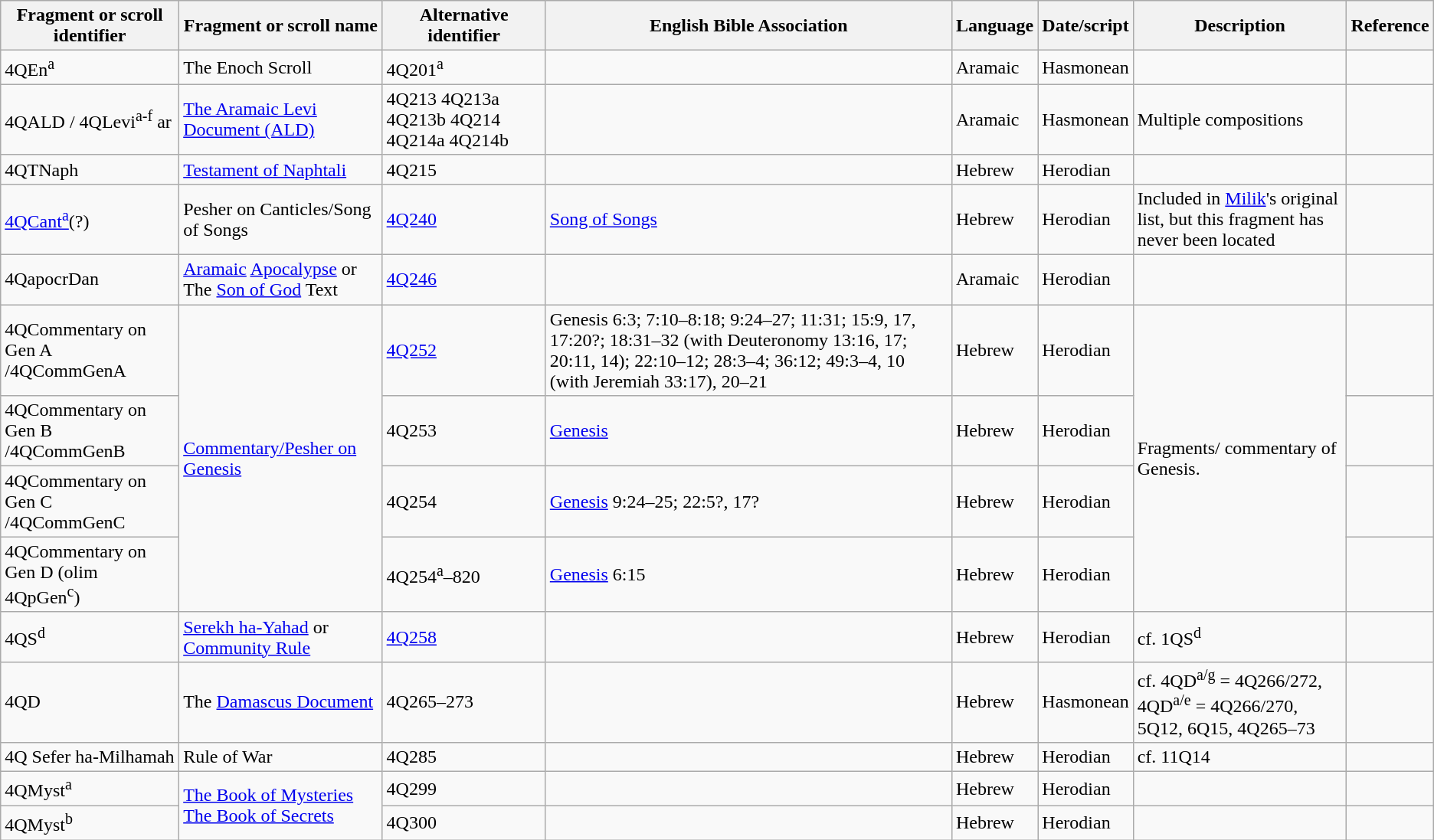<table class="wikitable collapsible collapsed">
<tr>
<th>Fragment or scroll identifier</th>
<th>Fragment or scroll name</th>
<th>Alternative identifier</th>
<th>English Bible Association</th>
<th>Language</th>
<th>Date/script</th>
<th>Description</th>
<th>Reference<onlyinclude></th>
</tr>
<tr>
<td>4QEn<sup>a</sup></td>
<td>The Enoch Scroll</td>
<td>4Q201<sup>a</sup></td>
<td></td>
<td>Aramaic</td>
<td>Hasmonean</td>
<td></td>
<td></td>
</tr>
<tr>
<td>4QALD / 4QLevi<sup>a-f</sup> ar</td>
<td><a href='#'>The Aramaic Levi Document (ALD)</a></td>
<td>4Q213 4Q213a 4Q213b 4Q214 4Q214a 4Q214b</td>
<td></td>
<td>Aramaic</td>
<td>Hasmonean</td>
<td>Multiple compositions</td>
<td></td>
</tr>
<tr>
<td>4QTNaph</td>
<td><a href='#'>Testament of Naphtali</a></td>
<td>4Q215</td>
<td></td>
<td>Hebrew</td>
<td>Herodian</td>
<td></td>
<td></td>
</tr>
<tr>
<td><a href='#'>4QCant<sup>a</sup></a>(?)</td>
<td>Pesher on Canticles/Song of Songs</td>
<td><a href='#'>4Q240</a></td>
<td><a href='#'>Song of Songs</a></td>
<td>Hebrew</td>
<td>Herodian</td>
<td>Included in <a href='#'>Milik</a>'s original list, but this fragment has never been located</td>
<td></td>
</tr>
<tr>
<td>4QapocrDan</td>
<td><a href='#'>Aramaic</a> <a href='#'>Apocalypse</a> or The <a href='#'>Son of God</a> Text</td>
<td><a href='#'>4Q246</a></td>
<td></td>
<td>Aramaic</td>
<td>Herodian</td>
<td></td>
<td></td>
</tr>
<tr>
<td>4QCommentary on Gen A /4QCommGenA</td>
<td rowspan=4><a href='#'>Commentary/Pesher on Genesis</a></td>
<td><a href='#'>4Q252</a></td>
<td>Genesis 6:3; 7:10–8:18; 9:24–27; 11:31; 15:9, 17, 17:20?; 18:31–32 (with Deuteronomy 13:16, 17; 20:11, 14); 22:10–12; 28:3–4; 36:12; 49:3–4, 10 (with Jeremiah 33:17), 20–21</td>
<td>Hebrew</td>
<td>Herodian</td>
<td rowspan=4>Fragments/ commentary of Genesis.</td>
<td></td>
</tr>
<tr>
<td>4QCommentary on Gen B /4QCommGenB</td>
<td>4Q253</td>
<td><a href='#'>Genesis</a></td>
<td>Hebrew</td>
<td>Herodian</td>
<td></td>
</tr>
<tr>
<td>4QCommentary on Gen C /4QCommGenC</td>
<td>4Q254</td>
<td><a href='#'>Genesis</a> 9:24–25; 22:5?, 17?</td>
<td>Hebrew</td>
<td>Herodian</td>
<td></td>
</tr>
<tr>
<td>4QCommentary on Gen D (olim 4QpGen<sup>c</sup>)</td>
<td>4Q254<sup>a</sup>–820</td>
<td><a href='#'>Genesis</a> 6:15</td>
<td>Hebrew</td>
<td>Herodian</td>
<td></td>
</tr>
<tr>
<td>4QS<sup>d</sup></td>
<td><a href='#'>Serekh ha-Yahad</a> or <a href='#'>Community Rule</a></td>
<td><a href='#'>4Q258</a></td>
<td></td>
<td>Hebrew</td>
<td>Herodian</td>
<td>cf. 1QS<sup>d</sup></td>
<td></td>
</tr>
<tr>
<td>4QD</td>
<td>The <a href='#'>Damascus Document</a></td>
<td>4Q265–273</td>
<td></td>
<td>Hebrew</td>
<td>Hasmonean</td>
<td>cf. 4QD<sup>a/g</sup> = 4Q266/272, 4QD<sup>a/e</sup> = 4Q266/270, 5Q12, 6Q15, 4Q265–73</td>
<td></td>
</tr>
<tr>
<td>4Q Sefer ha-Milhamah</td>
<td>Rule of War</td>
<td>4Q285</td>
<td></td>
<td>Hebrew</td>
<td>Herodian</td>
<td>cf. 11Q14</td>
<td></td>
</tr>
<tr>
<td>4QMyst<sup>a</sup></td>
<td rowspan=2><a href='#'>The Book of Mysteries<br>The Book of Secrets</a></td>
<td>4Q299</td>
<td></td>
<td>Hebrew</td>
<td>Herodian</td>
<td></td>
<td></td>
</tr>
<tr>
<td>4QMyst<sup>b</sup></td>
<td>4Q300</td>
<td></td>
<td>Hebrew</td>
<td>Herodian</td>
<td></td>
<td></onlyinclude></td>
</tr>
</table>
